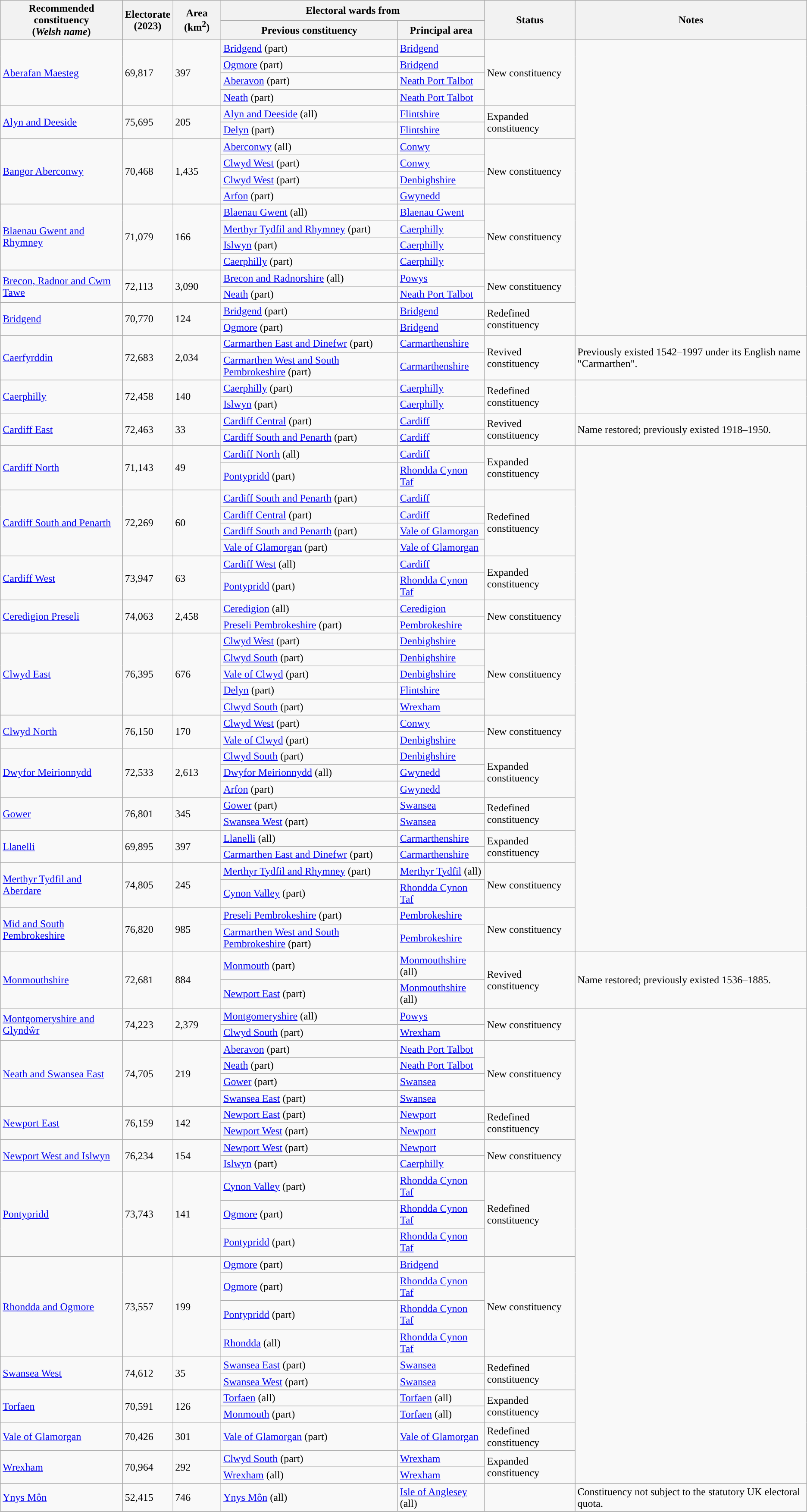<table class="wikitable collapsible">
<tr>
<th rowspan="2">Recommended constituency<br>(<em>Welsh name</em>)</th>
<th rowspan="2">Electorate<br>(2023)</th>
<th rowspan="2">Area (km<sup>2</sup>)</th>
<th colspan="2">Electoral wards from</th>
<th rowspan="2">Status</th>
<th rowspan="2">Notes</th>
</tr>
<tr>
<th>Previous constituency</th>
<th>Principal area</th>
</tr>
<tr>
<td rowspan="4"><a href='#'>Aberafan Maesteg</a></td>
<td rowspan="4">69,817</td>
<td rowspan="4">397</td>
<td><a href='#'>Bridgend</a> (part)</td>
<td><a href='#'>Bridgend</a></td>
<td rowspan="4">New constituency</td>
</tr>
<tr>
<td><a href='#'>Ogmore</a> (part)</td>
<td><a href='#'>Bridgend</a></td>
</tr>
<tr>
<td><a href='#'>Aberavon</a> (part)</td>
<td><a href='#'>Neath Port Talbot</a></td>
</tr>
<tr>
<td><a href='#'>Neath</a> (part)</td>
<td><a href='#'>Neath Port Talbot</a></td>
</tr>
<tr>
<td rowspan="2"><a href='#'>Alyn and Deeside</a><br></td>
<td rowspan="2">75,695</td>
<td rowspan="2">205</td>
<td><a href='#'>Alyn and Deeside</a> (all)</td>
<td><a href='#'>Flintshire</a></td>
<td rowspan="2">Expanded constituency</td>
</tr>
<tr>
<td><a href='#'>Delyn</a> (part)</td>
<td><a href='#'>Flintshire</a></td>
</tr>
<tr>
<td rowspan="4"><a href='#'>Bangor Aberconwy</a></td>
<td rowspan="4">70,468</td>
<td rowspan="4">1,435</td>
<td><a href='#'>Aberconwy</a> (all)</td>
<td><a href='#'>Conwy</a></td>
<td rowspan="4">New constituency</td>
</tr>
<tr>
<td><a href='#'>Clwyd West</a> (part)</td>
<td><a href='#'>Conwy</a></td>
</tr>
<tr>
<td><a href='#'>Clwyd West</a> (part)</td>
<td><a href='#'>Denbighshire</a></td>
</tr>
<tr>
<td><a href='#'>Arfon</a> (part)</td>
<td><a href='#'>Gwynedd</a></td>
</tr>
<tr>
<td rowspan="4"><a href='#'>Blaenau Gwent and Rhymney</a><br></td>
<td rowspan="4">71,079</td>
<td rowspan="4">166</td>
<td><a href='#'>Blaenau Gwent</a> (all)</td>
<td><a href='#'>Blaenau Gwent</a></td>
<td rowspan="4">New constituency</td>
</tr>
<tr>
<td><a href='#'>Merthyr Tydfil and Rhymney</a> (part)</td>
<td><a href='#'>Caerphilly</a></td>
</tr>
<tr>
<td><a href='#'>Islwyn</a> (part)</td>
<td><a href='#'>Caerphilly</a></td>
</tr>
<tr>
<td><a href='#'>Caerphilly</a> (part)</td>
<td><a href='#'>Caerphilly</a></td>
</tr>
<tr>
<td rowspan="2"><a href='#'>Brecon, Radnor and Cwm Tawe</a><br></td>
<td rowspan="2">72,113</td>
<td rowspan="2">3,090</td>
<td><a href='#'>Brecon and Radnorshire</a> (all)</td>
<td><a href='#'>Powys</a></td>
<td rowspan="2">New constituency</td>
</tr>
<tr>
<td><a href='#'>Neath</a> (part)</td>
<td><a href='#'>Neath Port Talbot</a></td>
</tr>
<tr>
<td rowspan="2"><a href='#'>Bridgend</a><br></td>
<td rowspan="2">70,770</td>
<td rowspan="2">124</td>
<td><a href='#'>Bridgend</a> (part)</td>
<td><a href='#'>Bridgend</a></td>
<td rowspan="2">Redefined constituency</td>
</tr>
<tr>
<td><a href='#'>Ogmore</a> (part)</td>
<td><a href='#'>Bridgend</a></td>
</tr>
<tr>
<td rowspan="2"><a href='#'>Caerfyrddin</a></td>
<td rowspan="2">72,683</td>
<td rowspan="2">2,034</td>
<td><a href='#'>Carmarthen East and Dinefwr</a> (part)</td>
<td><a href='#'>Carmarthenshire</a></td>
<td rowspan="2">Revived constituency</td>
<td rowspan="2">Previously existed 1542–1997 under its English name "Carmarthen".</td>
</tr>
<tr>
<td><a href='#'>Carmarthen West and South Pembrokeshire</a> (part)</td>
<td><a href='#'>Carmarthenshire</a></td>
</tr>
<tr>
<td rowspan="2"><a href='#'>Caerphilly</a><br></td>
<td rowspan="2">72,458</td>
<td rowspan="2">140</td>
<td><a href='#'>Caerphilly</a> (part)</td>
<td><a href='#'>Caerphilly</a></td>
<td rowspan="2">Redefined constituency</td>
</tr>
<tr>
<td><a href='#'>Islwyn</a> (part)</td>
<td><a href='#'>Caerphilly</a></td>
</tr>
<tr>
<td rowspan="2"><a href='#'>Cardiff East</a><br></td>
<td rowspan="2">72,463</td>
<td rowspan="2">33</td>
<td><a href='#'>Cardiff Central</a> (part)</td>
<td><a href='#'>Cardiff</a></td>
<td rowspan="2">Revived constituency</td>
<td rowspan="2">Name restored; previously existed 1918–1950.</td>
</tr>
<tr>
<td><a href='#'>Cardiff South and Penarth</a> (part)</td>
<td><a href='#'>Cardiff</a></td>
</tr>
<tr>
<td rowspan="2"><a href='#'>Cardiff North</a><br></td>
<td rowspan="2">71,143</td>
<td rowspan="2">49</td>
<td><a href='#'>Cardiff North</a> (all)</td>
<td><a href='#'>Cardiff</a></td>
<td rowspan="2">Expanded constituency</td>
</tr>
<tr>
<td><a href='#'>Pontypridd</a> (part)</td>
<td><a href='#'>Rhondda Cynon Taf</a></td>
</tr>
<tr>
<td rowspan="4"><a href='#'>Cardiff South and Penarth</a><br></td>
<td rowspan="4">72,269</td>
<td rowspan="4">60</td>
<td><a href='#'>Cardiff South and Penarth</a> (part)</td>
<td><a href='#'>Cardiff</a></td>
<td rowspan="4">Redefined constituency</td>
</tr>
<tr>
<td><a href='#'>Cardiff Central</a> (part)</td>
<td><a href='#'>Cardiff</a></td>
</tr>
<tr>
<td><a href='#'>Cardiff South and Penarth</a> (part)</td>
<td><a href='#'>Vale of Glamorgan</a></td>
</tr>
<tr>
<td><a href='#'>Vale of Glamorgan</a> (part)</td>
<td><a href='#'>Vale of Glamorgan</a></td>
</tr>
<tr>
<td rowspan="2"><a href='#'>Cardiff West</a><br></td>
<td rowspan="2">73,947</td>
<td rowspan="2">63</td>
<td><a href='#'>Cardiff West</a> (all)</td>
<td><a href='#'>Cardiff</a></td>
<td rowspan="2">Expanded constituency</td>
</tr>
<tr>
<td><a href='#'>Pontypridd</a> (part)</td>
<td><a href='#'>Rhondda Cynon Taf</a></td>
</tr>
<tr>
<td rowspan="2"><a href='#'>Ceredigion Preseli</a></td>
<td rowspan="2">74,063</td>
<td rowspan="2">2,458</td>
<td><a href='#'>Ceredigion</a> (all)</td>
<td><a href='#'>Ceredigion</a></td>
<td rowspan="2">New constituency</td>
</tr>
<tr>
<td><a href='#'>Preseli Pembrokeshire</a> (part)</td>
<td><a href='#'>Pembrokeshire</a></td>
</tr>
<tr>
<td rowspan="5"><a href='#'>Clwyd East</a><br></td>
<td rowspan="5">76,395</td>
<td rowspan="5">676</td>
<td><a href='#'>Clwyd West</a> (part)</td>
<td><a href='#'>Denbighshire</a></td>
<td rowspan="5">New constituency</td>
</tr>
<tr>
<td><a href='#'>Clwyd South</a> (part)</td>
<td><a href='#'>Denbighshire</a></td>
</tr>
<tr>
<td><a href='#'>Vale of Clwyd</a> (part)</td>
<td><a href='#'>Denbighshire</a></td>
</tr>
<tr>
<td><a href='#'>Delyn</a> (part)</td>
<td><a href='#'>Flintshire</a></td>
</tr>
<tr>
<td><a href='#'>Clwyd South</a> (part)</td>
<td><a href='#'>Wrexham</a></td>
</tr>
<tr>
<td rowspan="2"><a href='#'>Clwyd North</a><br></td>
<td rowspan="2">76,150</td>
<td rowspan="2">170</td>
<td><a href='#'>Clwyd West</a> (part)</td>
<td><a href='#'>Conwy</a></td>
<td rowspan="2">New constituency</td>
</tr>
<tr>
<td><a href='#'>Vale of Clwyd</a> (part)</td>
<td><a href='#'>Denbighshire</a></td>
</tr>
<tr>
<td rowspan="3"><a href='#'>Dwyfor Meirionnydd</a></td>
<td rowspan="3">72,533</td>
<td rowspan="3">2,613</td>
<td><a href='#'>Clwyd South</a> (part)</td>
<td><a href='#'>Denbighshire</a></td>
<td rowspan="3">Expanded constituency</td>
</tr>
<tr>
<td><a href='#'>Dwyfor Meirionnydd</a> (all)</td>
<td><a href='#'>Gwynedd</a></td>
</tr>
<tr>
<td><a href='#'>Arfon</a> (part)</td>
<td><a href='#'>Gwynedd</a></td>
</tr>
<tr>
<td rowspan="2"><a href='#'>Gower</a><br></td>
<td rowspan="2">76,801</td>
<td rowspan="2">345</td>
<td><a href='#'>Gower</a> (part)</td>
<td><a href='#'>Swansea</a></td>
<td rowspan="2">Redefined constituency</td>
</tr>
<tr>
<td><a href='#'>Swansea West</a> (part)</td>
<td><a href='#'>Swansea</a></td>
</tr>
<tr>
<td rowspan="2"><a href='#'>Llanelli</a></td>
<td rowspan="2">69,895</td>
<td rowspan="2">397</td>
<td><a href='#'>Llanelli</a> (all)</td>
<td><a href='#'>Carmarthenshire</a></td>
<td rowspan="2">Expanded constituency</td>
</tr>
<tr>
<td><a href='#'>Carmarthen East and Dinefwr</a> (part)</td>
<td><a href='#'>Carmarthenshire</a></td>
</tr>
<tr>
<td rowspan="2"><a href='#'>Merthyr Tydfil and Aberdare</a><br></td>
<td rowspan="2">74,805</td>
<td rowspan="2">245</td>
<td><a href='#'>Merthyr Tydfil and Rhymney</a> (part)</td>
<td><a href='#'>Merthyr Tydfil</a> (all)</td>
<td rowspan="2">New constituency</td>
</tr>
<tr>
<td><a href='#'>Cynon Valley</a> (part)</td>
<td><a href='#'>Rhondda Cynon Taf</a></td>
</tr>
<tr>
<td rowspan="2"><a href='#'>Mid and South Pembrokeshire</a><br></td>
<td rowspan="2">76,820</td>
<td rowspan="2">985</td>
<td><a href='#'>Preseli Pembrokeshire</a> (part)</td>
<td><a href='#'>Pembrokeshire</a></td>
<td rowspan="2">New constituency</td>
</tr>
<tr>
<td><a href='#'>Carmarthen West and South Pembrokeshire</a> (part)</td>
<td><a href='#'>Pembrokeshire</a></td>
</tr>
<tr>
<td rowspan="2"><a href='#'>Monmouthshire</a><br></td>
<td rowspan="2">72,681</td>
<td rowspan="2">884</td>
<td><a href='#'>Monmouth</a> (part)</td>
<td><a href='#'>Monmouthshire</a> (all)</td>
<td rowspan="2">Revived constituency</td>
<td rowspan="2">Name restored; previously existed 1536–1885.</td>
</tr>
<tr>
<td><a href='#'>Newport East</a> (part)</td>
<td><a href='#'>Monmouthshire</a> (all)</td>
</tr>
<tr>
<td rowspan="2"><a href='#'>Montgomeryshire and Glyndŵr</a><br></td>
<td rowspan="2">74,223</td>
<td rowspan="2">2,379</td>
<td><a href='#'>Montgomeryshire</a> (all)</td>
<td><a href='#'>Powys</a></td>
<td rowspan="2">New constituency</td>
</tr>
<tr>
<td><a href='#'>Clwyd South</a> (part)</td>
<td><a href='#'>Wrexham</a></td>
</tr>
<tr>
<td rowspan="4"><a href='#'>Neath and Swansea East</a><br></td>
<td rowspan="4">74,705</td>
<td rowspan="4">219</td>
<td><a href='#'>Aberavon</a> (part)</td>
<td><a href='#'>Neath Port Talbot</a></td>
<td rowspan="4">New constituency</td>
</tr>
<tr>
<td><a href='#'>Neath</a> (part)</td>
<td><a href='#'>Neath Port Talbot</a></td>
</tr>
<tr>
<td><a href='#'>Gower</a> (part)</td>
<td><a href='#'>Swansea</a></td>
</tr>
<tr>
<td><a href='#'>Swansea East</a> (part)</td>
<td><a href='#'>Swansea</a></td>
</tr>
<tr>
<td rowspan="2"><a href='#'>Newport East</a><br></td>
<td rowspan="2">76,159</td>
<td rowspan="2">142</td>
<td><a href='#'>Newport East</a> (part)</td>
<td><a href='#'>Newport</a></td>
<td rowspan="2">Redefined constituency</td>
</tr>
<tr>
<td><a href='#'>Newport West</a> (part)</td>
<td><a href='#'>Newport</a></td>
</tr>
<tr>
<td rowspan="2"><a href='#'>Newport West and Islwyn</a><br></td>
<td rowspan="2">76,234</td>
<td rowspan="2">154</td>
<td><a href='#'>Newport West</a> (part)</td>
<td><a href='#'>Newport</a></td>
<td rowspan="2">New constituency</td>
</tr>
<tr>
<td><a href='#'>Islwyn</a> (part)</td>
<td><a href='#'>Caerphilly</a></td>
</tr>
<tr>
<td rowspan="3"><a href='#'>Pontypridd</a></td>
<td rowspan="3">73,743</td>
<td rowspan="3">141</td>
<td><a href='#'>Cynon Valley</a> (part)</td>
<td><a href='#'>Rhondda Cynon Taf</a></td>
<td rowspan="3">Redefined constituency</td>
</tr>
<tr>
<td><a href='#'>Ogmore</a> (part)</td>
<td><a href='#'>Rhondda Cynon Taf</a></td>
</tr>
<tr>
<td><a href='#'>Pontypridd</a> (part)</td>
<td><a href='#'>Rhondda Cynon Taf</a></td>
</tr>
<tr>
<td rowspan="4"><a href='#'>Rhondda and Ogmore</a><br></td>
<td rowspan="4">73,557</td>
<td rowspan="4">199</td>
<td><a href='#'>Ogmore</a> (part)</td>
<td><a href='#'>Bridgend</a></td>
<td rowspan="4">New constituency</td>
</tr>
<tr>
<td><a href='#'>Ogmore</a> (part)</td>
<td><a href='#'>Rhondda Cynon Taf</a></td>
</tr>
<tr>
<td><a href='#'>Pontypridd</a> (part)</td>
<td><a href='#'>Rhondda Cynon Taf</a></td>
</tr>
<tr>
<td><a href='#'>Rhondda</a> (all)</td>
<td><a href='#'>Rhondda Cynon Taf</a></td>
</tr>
<tr>
<td rowspan="2"><a href='#'>Swansea West</a><br></td>
<td rowspan="2">74,612</td>
<td rowspan="2">35</td>
<td><a href='#'>Swansea East</a> (part)</td>
<td><a href='#'>Swansea</a></td>
<td rowspan="2">Redefined constituency</td>
</tr>
<tr>
<td><a href='#'>Swansea West</a> (part)</td>
<td><a href='#'>Swansea</a></td>
</tr>
<tr>
<td rowspan="2"><a href='#'>Torfaen</a></td>
<td rowspan="2">70,591</td>
<td rowspan="2">126</td>
<td><a href='#'>Torfaen</a> (all)</td>
<td><a href='#'>Torfaen</a> (all)</td>
<td rowspan="2">Expanded constituency</td>
</tr>
<tr>
<td><a href='#'>Monmouth</a> (part)</td>
<td><a href='#'>Torfaen</a> (all)</td>
</tr>
<tr>
<td><a href='#'>Vale of Glamorgan</a><br></td>
<td>70,426</td>
<td>301</td>
<td><a href='#'>Vale of Glamorgan</a> (part)</td>
<td><a href='#'>Vale of Glamorgan</a></td>
<td>Redefined constituency</td>
</tr>
<tr>
<td rowspan="2"><a href='#'>Wrexham</a><br></td>
<td rowspan="2">70,964</td>
<td rowspan="2">292</td>
<td><a href='#'>Clwyd South</a> (part)</td>
<td><a href='#'>Wrexham</a></td>
<td rowspan="2">Expanded constituency</td>
</tr>
<tr>
<td><a href='#'>Wrexham</a> (all)</td>
<td><a href='#'>Wrexham</a></td>
</tr>
<tr>
<td><a href='#'>Ynys Môn</a></td>
<td>52,415</td>
<td>746</td>
<td><a href='#'>Ynys Môn</a> (all)</td>
<td><a href='#'>Isle of Anglesey</a> (all)</td>
<td></td>
<td>Constituency not subject to the statutory UK electoral quota.</td>
</tr>
</table>
